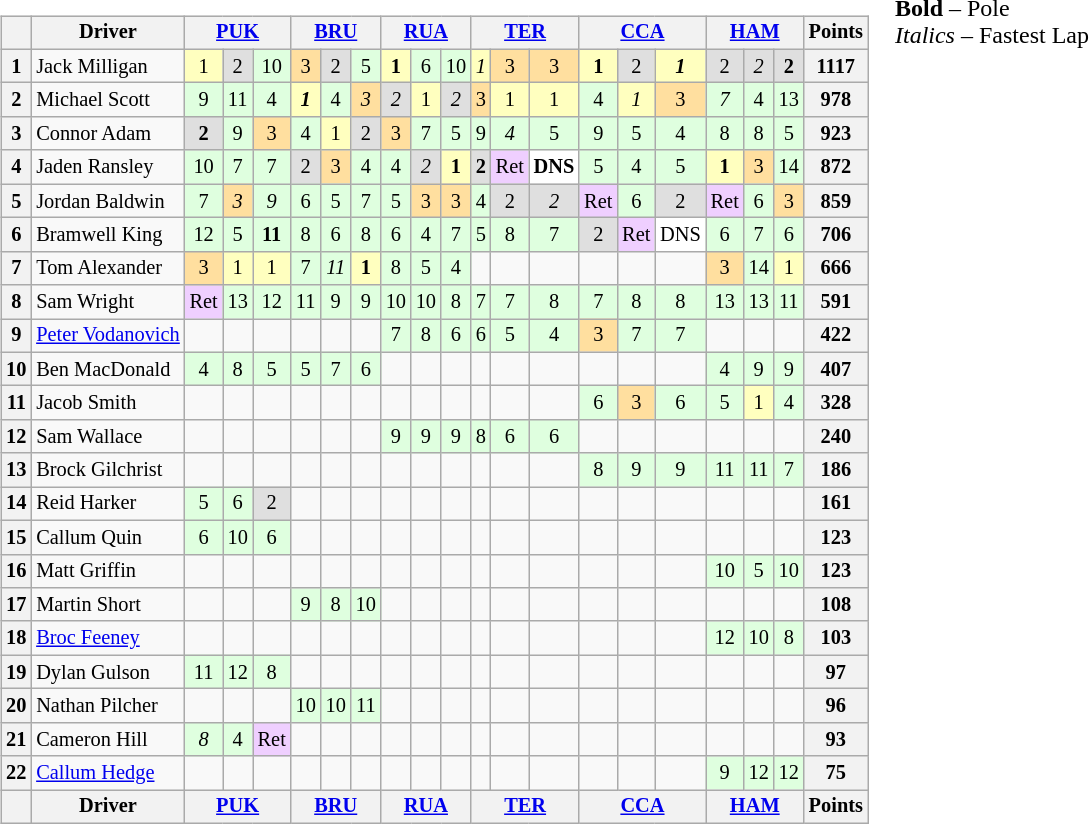<table>
<tr>
<td><br><table class="wikitable" style="font-size: 85%; text-align: center;">
<tr style="background:#f9f9f9" valign="top">
<th valign="middle"></th>
<th valign="middle">Driver</th>
<th colspan=3><a href='#'>PUK</a></th>
<th colspan=3><a href='#'>BRU</a></th>
<th colspan=3><a href='#'>RUA</a></th>
<th colspan=3><a href='#'>TER</a></th>
<th colspan=3><a href='#'>CCA</a></th>
<th colspan=3><a href='#'>HAM</a></th>
<th valign="middle">Points</th>
</tr>
<tr>
<th>1</th>
<td align="left"> Jack Milligan</td>
<td style="background:#FFFFBF;">1</td>
<td style="background:#DFDFDF;">2</td>
<td style="background:#DFFFDF;">10</td>
<td style="background:#FFDF9F;">3</td>
<td style="background:#DFDFDF;">2</td>
<td style="background:#DFFFDF;">5</td>
<td style="background:#FFFFBF;"><strong>1</strong></td>
<td style="background:#DFFFDF;">6</td>
<td style="background:#DFFFDF;">10</td>
<td style="background:#FFFFBF;"><em>1</em></td>
<td style="background:#FFDF9F;">3</td>
<td style="background:#FFDF9F;">3</td>
<td style="background:#FFFFBF;"><strong>1</strong></td>
<td style="background:#DFDFDF;">2</td>
<td style="background:#FFFFBF;"><strong><em>1</em></strong></td>
<td style="background:#DFDFDF;">2</td>
<td style="background:#DFDFDF;"><em>2</em></td>
<td style="background:#DFDFDF;"><strong>2</strong></td>
<th>1117</th>
</tr>
<tr>
<th>2</th>
<td align="left"> Michael Scott</td>
<td style="background:#DFFFDF;">9</td>
<td style="background:#DFFFDF;">11</td>
<td style="background:#DFFFDF;">4</td>
<td style="background:#FFFFBF;"><strong><em>1</em></strong></td>
<td style="background:#DFFFDF;">4</td>
<td style="background:#FFDF9F;"><em>3</em></td>
<td style="background:#DFDFDF;"><em>2</em></td>
<td style="background:#FFFFBF;">1</td>
<td style="background:#DFDFDF;"><em>2</em></td>
<td style="background:#FFDF9F;">3</td>
<td style="background:#FFFFBF;">1</td>
<td style="background:#FFFFBF;">1</td>
<td style="background:#DFFFDF;">4</td>
<td style="background:#FFFFBF;"><em>1</em></td>
<td style="background:#FFDF9F;">3</td>
<td style="background:#DFFFDF;"><em>7</em></td>
<td style="background:#DFFFDF;">4</td>
<td style="background:#DFFFDF;">13</td>
<th>978</th>
</tr>
<tr>
<th>3</th>
<td align="left"> Connor Adam</td>
<td style="background:#DFDFDF;"><strong>2</strong></td>
<td style="background:#DFFFDF;">9</td>
<td style="background:#FFDF9F;">3</td>
<td style="background:#DFFFDF;">4</td>
<td style="background:#FFFFBF;">1</td>
<td style="background:#DFDFDF;">2</td>
<td style="background:#FFDF9F;">3</td>
<td style="background:#DFFFDF;">7</td>
<td style="background:#DFFFDF;">5</td>
<td style="background:#DFFFDF;">9</td>
<td style="background:#DFFFDF;"><em>4</em></td>
<td style="background:#DFFFDF;">5</td>
<td style="background:#DFFFDF;">9</td>
<td style="background:#DFFFDF;">5</td>
<td style="background:#DFFFDF;">4</td>
<td style="background:#DFFFDF;">8</td>
<td style="background:#DFFFDF;">8</td>
<td style="background:#DFFFDF;">5</td>
<th>923</th>
</tr>
<tr>
<th>4</th>
<td align="left"> Jaden Ransley</td>
<td style="background:#DFFFDF;">10</td>
<td style="background:#DFFFDF;">7</td>
<td style="background:#DFFFDF;">7</td>
<td style="background:#DFDFDF;">2</td>
<td style="background:#FFDF9F;">3</td>
<td style="background:#DFFFDF;">4</td>
<td style="background:#DFFFDF;">4</td>
<td style="background:#DFDFDF;"><em>2</em></td>
<td style="background:#FFFFBF;"><strong>1</strong></td>
<td style="background:#DFDFDF;"><strong>2</strong></td>
<td style="background:#EFCFFF;">Ret</td>
<td style="background:#FFFFFF;"><strong>DNS</strong></td>
<td style="background:#DFFFDF;">5</td>
<td style="background:#DFFFDF;">4</td>
<td style="background:#DFFFDF;">5</td>
<td style="background:#FFFFBF;"><strong>1</strong></td>
<td style="background:#FFDF9F;">3</td>
<td style="background:#DFFFDF;">14</td>
<th>872</th>
</tr>
<tr>
<th>5</th>
<td align="left"> Jordan Baldwin</td>
<td style="background:#DFFFDF;">7</td>
<td style="background:#FFDF9F;"><em>3</em></td>
<td style="background:#DFFFDF;"><em>9</em></td>
<td style="background:#DFFFDF;">6</td>
<td style="background:#DFFFDF;">5</td>
<td style="background:#DFFFDF;">7</td>
<td style="background:#DFFFDF;">5</td>
<td style="background:#FFDF9F;">3</td>
<td style="background:#FFDF9F;">3</td>
<td style="background:#DFFFDF;">4</td>
<td style="background:#DFDFDF;">2</td>
<td style="background:#DFDFDF;"><em>2</em></td>
<td style="background:#EFCFFF;">Ret</td>
<td style="background:#DFFFDF;">6</td>
<td style="background:#DFDFDF;">2</td>
<td style="background:#EFCFFF;">Ret</td>
<td style="background:#DFFFDF;">6</td>
<td style="background:#FFDF9F;">3</td>
<th>859</th>
</tr>
<tr>
<th>6</th>
<td align="left"> Bramwell King</td>
<td style="background:#DFFFDF;">12</td>
<td style="background:#DFFFDF;">5</td>
<td style="background:#DFFFDF;"><strong>11</strong></td>
<td style="background:#DFFFDF;">8</td>
<td style="background:#DFFFDF;">6</td>
<td style="background:#DFFFDF;">8</td>
<td style="background:#DFFFDF;">6</td>
<td style="background:#DFFFDF;">4</td>
<td style="background:#DFFFDF;">7</td>
<td style="background:#DFFFDF;">5</td>
<td style="background:#DFFFDF;">8</td>
<td style="background:#DFFFDF;">7</td>
<td style="background:#DFDFDF;">2</td>
<td style="background:#EFCFFF;">Ret</td>
<td style="background:#FFFFFF;">DNS</td>
<td style="background:#DFFFDF;">6</td>
<td style="background:#DFFFDF;">7</td>
<td style="background:#DFFFDF;">6</td>
<th>706</th>
</tr>
<tr>
<th>7</th>
<td align="left"> Tom Alexander</td>
<td style="background:#FFDF9F;">3</td>
<td style="background:#FFFFBF;">1</td>
<td style="background:#FFFFBF;">1</td>
<td style="background:#DFFFDF;">7</td>
<td style="background:#DFFFDF;"><em>11</em></td>
<td style="background:#FFFFBF;"><strong>1</strong></td>
<td style="background:#DFFFDF;">8</td>
<td style="background:#DFFFDF;">5</td>
<td style="background:#DFFFDF;">4</td>
<td></td>
<td></td>
<td></td>
<td></td>
<td></td>
<td></td>
<td style="background:#FFDF9F;">3</td>
<td style="background:#DFFFDF;">14</td>
<td style="background:#FFFFBF;">1</td>
<th>666</th>
</tr>
<tr>
<th>8</th>
<td align="left"> Sam Wright</td>
<td style="background:#EFCFFF;">Ret</td>
<td style="background:#DFFFDF;">13</td>
<td style="background:#DFFFDF;">12</td>
<td style="background:#DFFFDF;">11</td>
<td style="background:#DFFFDF;">9</td>
<td style="background:#DFFFDF;">9</td>
<td style="background:#DFFFDF;">10</td>
<td style="background:#DFFFDF;">10</td>
<td style="background:#DFFFDF;">8</td>
<td style="background:#DFFFDF;">7</td>
<td style="background:#DFFFDF;">7</td>
<td style="background:#DFFFDF;">8</td>
<td style="background:#DFFFDF;">7</td>
<td style="background:#DFFFDF;">8</td>
<td style="background:#DFFFDF;">8</td>
<td style="background:#DFFFDF;">13</td>
<td style="background:#DFFFDF;">13</td>
<td style="background:#DFFFDF;">11</td>
<th>591</th>
</tr>
<tr>
<th>9</th>
<td align="left"> <a href='#'>Peter Vodanovich</a></td>
<td></td>
<td></td>
<td></td>
<td></td>
<td></td>
<td></td>
<td style="background:#DFFFDF;">7</td>
<td style="background:#DFFFDF;">8</td>
<td style="background:#DFFFDF;">6</td>
<td style="background:#DFFFDF;">6</td>
<td style="background:#DFFFDF;">5</td>
<td style="background:#DFFFDF;">4</td>
<td style="background:#FFDF9F;">3</td>
<td style="background:#DFFFDF;">7</td>
<td style="background:#DFFFDF;">7</td>
<td></td>
<td></td>
<td></td>
<th>422</th>
</tr>
<tr>
<th>10</th>
<td align="left"> Ben MacDonald</td>
<td style="background:#DFFFDF;">4</td>
<td style="background:#DFFFDF;">8</td>
<td style="background:#DFFFDF;">5</td>
<td style="background:#DFFFDF;">5</td>
<td style="background:#DFFFDF;">7</td>
<td style="background:#DFFFDF;">6</td>
<td></td>
<td></td>
<td></td>
<td></td>
<td></td>
<td></td>
<td></td>
<td></td>
<td></td>
<td style="background:#DFFFDF;">4</td>
<td style="background:#DFFFDF;">9</td>
<td style="background:#DFFFDF;">9</td>
<th>407</th>
</tr>
<tr>
<th>11</th>
<td align="left"> Jacob Smith</td>
<td></td>
<td></td>
<td></td>
<td></td>
<td></td>
<td></td>
<td></td>
<td></td>
<td></td>
<td></td>
<td></td>
<td></td>
<td style="background:#DFFFDF;">6</td>
<td style="background:#FFDF9F;">3</td>
<td style="background:#DFFFDF;">6</td>
<td style="background:#DFFFDF;">5</td>
<td style="background:#FFFFBF;">1</td>
<td style="background:#DFFFDF;">4</td>
<th>328</th>
</tr>
<tr>
<th>12</th>
<td align="left"> Sam Wallace</td>
<td></td>
<td></td>
<td></td>
<td></td>
<td></td>
<td></td>
<td style="background:#DFFFDF;">9</td>
<td style="background:#DFFFDF;">9</td>
<td style="background:#DFFFDF;">9</td>
<td style="background:#DFFFDF;">8</td>
<td style="background:#DFFFDF;">6</td>
<td style="background:#DFFFDF;">6</td>
<td></td>
<td></td>
<td></td>
<td></td>
<td></td>
<td></td>
<th>240</th>
</tr>
<tr>
<th>13</th>
<td align="left"> Brock Gilchrist</td>
<td></td>
<td></td>
<td></td>
<td></td>
<td></td>
<td></td>
<td></td>
<td></td>
<td></td>
<td></td>
<td></td>
<td></td>
<td style="background:#DFFFDF;">8</td>
<td style="background:#DFFFDF;">9</td>
<td style="background:#DFFFDF;">9</td>
<td style="background:#DFFFDF;">11</td>
<td style="background:#DFFFDF;">11</td>
<td style="background:#DFFFDF;">7</td>
<th>186</th>
</tr>
<tr>
<th>14</th>
<td align="left"> Reid Harker</td>
<td style="background:#DFFFDF;">5</td>
<td style="background:#DFFFDF;">6</td>
<td style="background:#DFDFDF;">2</td>
<td></td>
<td></td>
<td></td>
<td></td>
<td></td>
<td></td>
<td></td>
<td></td>
<td></td>
<td></td>
<td></td>
<td></td>
<td></td>
<td></td>
<td></td>
<th>161</th>
</tr>
<tr>
<th>15</th>
<td align="left"> Callum Quin</td>
<td style="background:#DFFFDF;">6</td>
<td style="background:#DFFFDF;">10</td>
<td style="background:#DFFFDF;">6</td>
<td></td>
<td></td>
<td></td>
<td></td>
<td></td>
<td></td>
<td></td>
<td></td>
<td></td>
<td></td>
<td></td>
<td></td>
<td></td>
<td></td>
<td></td>
<th>123</th>
</tr>
<tr>
<th>16</th>
<td align="left"> Matt Griffin</td>
<td></td>
<td></td>
<td></td>
<td></td>
<td></td>
<td></td>
<td></td>
<td></td>
<td></td>
<td></td>
<td></td>
<td></td>
<td></td>
<td></td>
<td></td>
<td style="background:#DFFFDF;">10</td>
<td style="background:#DFFFDF;">5</td>
<td style="background:#DFFFDF;">10</td>
<th>123</th>
</tr>
<tr>
<th>17</th>
<td align="left"> Martin Short</td>
<td></td>
<td></td>
<td></td>
<td style="background:#DFFFDF;">9</td>
<td style="background:#DFFFDF;">8</td>
<td style="background:#DFFFDF;">10</td>
<td></td>
<td></td>
<td></td>
<td></td>
<td></td>
<td></td>
<td></td>
<td></td>
<td></td>
<td></td>
<td></td>
<td></td>
<th>108</th>
</tr>
<tr>
<th>18</th>
<td align="left"> <a href='#'>Broc Feeney</a></td>
<td></td>
<td></td>
<td></td>
<td></td>
<td></td>
<td></td>
<td></td>
<td></td>
<td></td>
<td></td>
<td></td>
<td></td>
<td></td>
<td></td>
<td></td>
<td style="background:#DFFFDF;">12</td>
<td style="background:#DFFFDF;">10</td>
<td style="background:#DFFFDF;">8</td>
<th>103</th>
</tr>
<tr>
<th>19</th>
<td align="left"> Dylan Gulson</td>
<td style="background:#DFFFDF;">11</td>
<td style="background:#DFFFDF;">12</td>
<td style="background:#DFFFDF;">8</td>
<td></td>
<td></td>
<td></td>
<td></td>
<td></td>
<td></td>
<td></td>
<td></td>
<td></td>
<td></td>
<td></td>
<td></td>
<td></td>
<td></td>
<td></td>
<th>97</th>
</tr>
<tr>
<th>20</th>
<td align="left"> Nathan Pilcher</td>
<td></td>
<td></td>
<td></td>
<td style="background:#DFFFDF;">10</td>
<td style="background:#DFFFDF;">10</td>
<td style="background:#DFFFDF;">11</td>
<td></td>
<td></td>
<td></td>
<td></td>
<td></td>
<td></td>
<td></td>
<td></td>
<td></td>
<td></td>
<td></td>
<td></td>
<th>96</th>
</tr>
<tr>
<th>21</th>
<td align="left"> Cameron Hill</td>
<td style="background:#DFFFDF;"><em>8</em></td>
<td style="background:#DFFFDF;">4</td>
<td style="background:#EFCFFF;">Ret</td>
<td></td>
<td></td>
<td></td>
<td></td>
<td></td>
<td></td>
<td></td>
<td></td>
<td></td>
<td></td>
<td></td>
<td></td>
<td></td>
<td></td>
<td></td>
<th>93</th>
</tr>
<tr>
<th>22</th>
<td align="left"> <a href='#'>Callum Hedge</a></td>
<td></td>
<td></td>
<td></td>
<td></td>
<td></td>
<td></td>
<td></td>
<td></td>
<td></td>
<td></td>
<td></td>
<td></td>
<td></td>
<td></td>
<td></td>
<td style="background:#DFFFDF;">9</td>
<td style="background:#DFFFDF;">12</td>
<td style="background:#DFFFDF;">12</td>
<th>75</th>
</tr>
<tr style="background:#f9f9f9" valign="top">
<th valign="middle"></th>
<th valign="middle">Driver</th>
<th colspan=3><a href='#'>PUK</a></th>
<th colspan=3><a href='#'>BRU</a></th>
<th colspan=3><a href='#'>RUA</a></th>
<th colspan=3><a href='#'>TER</a></th>
<th colspan=3><a href='#'>CCA</a></th>
<th colspan=3><a href='#'>HAM</a></th>
<th valign="middle">Points</th>
</tr>
</table>
</td>
<td valign="top"><br>
<span><strong>Bold</strong> – Pole<br><em>Italics</em> – Fastest Lap</span></td>
</tr>
</table>
